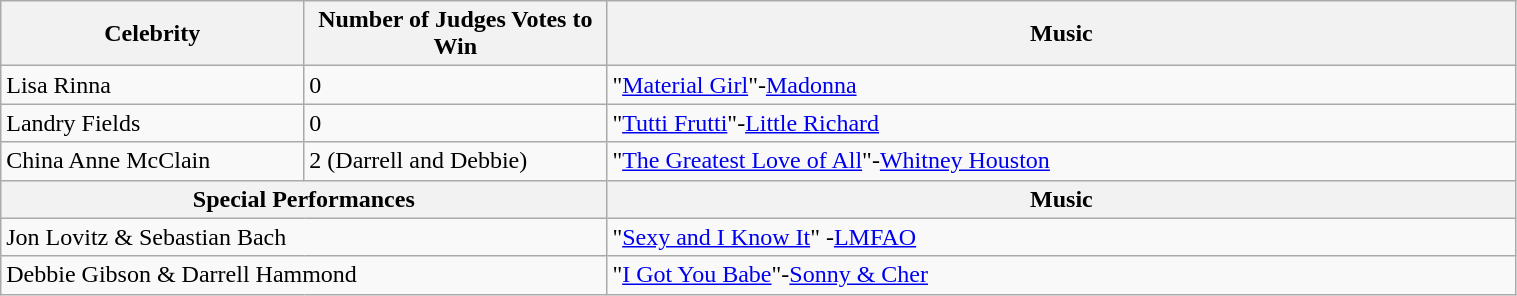<table class="wikitable" style="width:80%;">
<tr>
<th style="width:20%;">Celebrity</th>
<th style="width:20%;">Number of Judges Votes to Win</th>
<th style="width:60%;">Music</th>
</tr>
<tr>
<td>Lisa Rinna</td>
<td>0</td>
<td>"<a href='#'>Material Girl</a>"-<a href='#'>Madonna</a></td>
</tr>
<tr>
<td>Landry Fields</td>
<td>0</td>
<td>"<a href='#'>Tutti Frutti</a>"-<a href='#'>Little Richard</a></td>
</tr>
<tr>
<td>China Anne McClain</td>
<td>2 (Darrell and Debbie)</td>
<td>"<a href='#'>The Greatest Love of All</a>"-<a href='#'>Whitney Houston</a></td>
</tr>
<tr>
<th colspan="2">Special Performances</th>
<th>Music</th>
</tr>
<tr>
<td colspan="2">Jon Lovitz & Sebastian Bach</td>
<td>"<a href='#'>Sexy and I Know It</a>" -<a href='#'>LMFAO</a></td>
</tr>
<tr>
<td colspan="2">Debbie Gibson & Darrell Hammond</td>
<td>"<a href='#'>I Got You Babe</a>"-<a href='#'>Sonny & Cher</a></td>
</tr>
</table>
